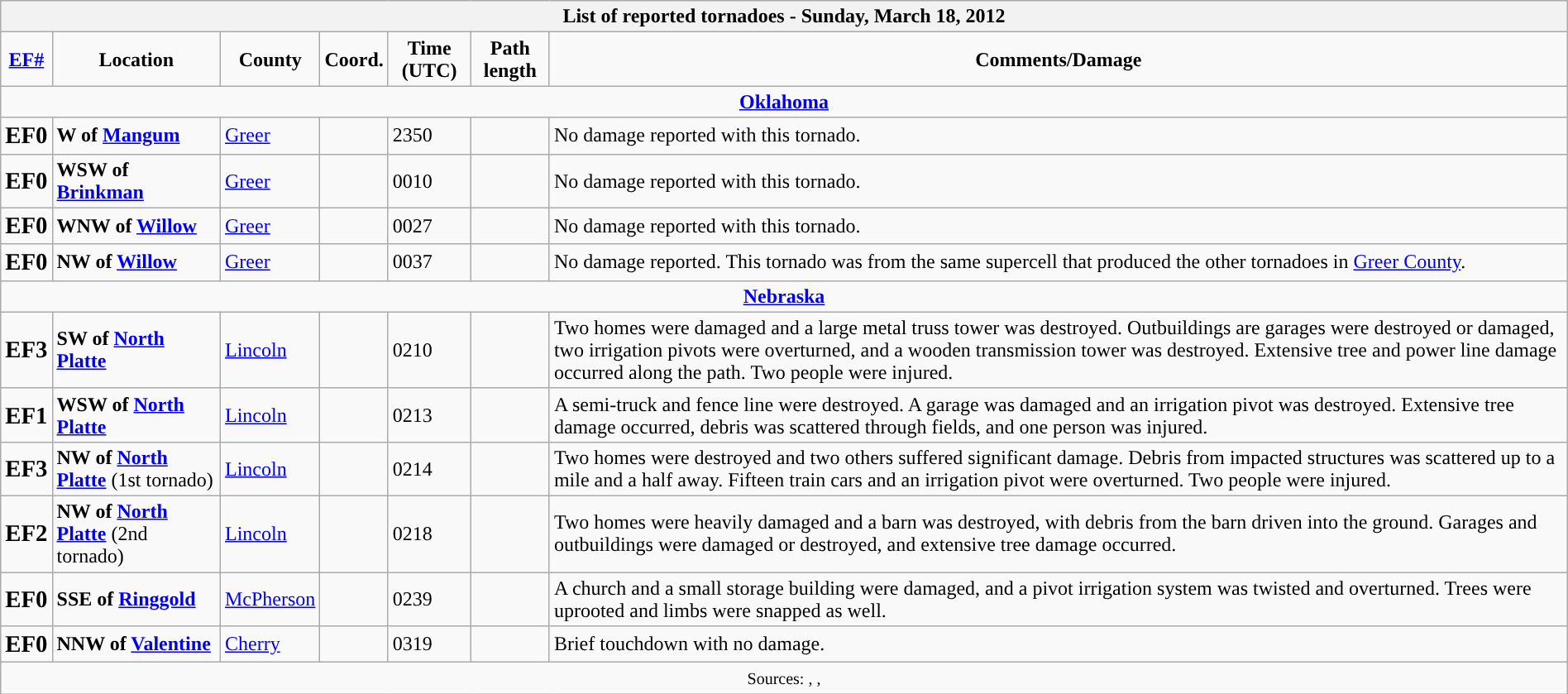<table class="wikitable collapsible" width="100%">
<tr>
<th colspan="7">List of reported tornadoes - Sunday, March 18, 2012</th>
</tr>
<tr style="text-align:center;">
<td><strong><a href='#'>EF#</a></strong></td>
<td><strong>Location</strong></td>
<td><strong>County</strong></td>
<td><strong>Coord.</strong></td>
<td><strong>Time (UTC)</strong></td>
<td><strong>Path length</strong></td>
<td><strong>Comments/Damage</strong></td>
</tr>
<tr>
<td colspan="7" align=center><strong><a href='#'>Oklahoma</a></strong></td>
</tr>
<tr>
<td><big><strong>EF0</strong></big></td>
<td><strong>W of <a href='#'>Mangum</a></strong></td>
<td><a href='#'>Greer</a></td>
<td></td>
<td>2350</td>
<td></td>
<td>No damage reported with this tornado.</td>
</tr>
<tr>
<td><big><strong>EF0</strong></big></td>
<td><strong>WSW of <a href='#'>Brinkman</a></strong></td>
<td><a href='#'>Greer</a></td>
<td></td>
<td>0010</td>
<td></td>
<td>No damage reported with this tornado.</td>
</tr>
<tr>
<td><big><strong>EF0</strong></big></td>
<td><strong>WNW of <a href='#'>Willow</a></strong></td>
<td><a href='#'>Greer</a></td>
<td></td>
<td>0027</td>
<td></td>
<td>No damage reported with this tornado.</td>
</tr>
<tr>
<td><big><strong>EF0</strong></big></td>
<td><strong>NW of <a href='#'>Willow</a></strong></td>
<td><a href='#'>Greer</a></td>
<td></td>
<td>0037</td>
<td></td>
<td>No damage reported. This tornado was from the same supercell that produced the other tornadoes in <a href='#'>Greer County</a>.</td>
</tr>
<tr>
<td colspan="7" align=center><strong><a href='#'>Nebraska</a></strong></td>
</tr>
<tr>
<td><big><strong>EF3</strong></big></td>
<td><strong>SW of <a href='#'>North Platte</a></strong></td>
<td><a href='#'>Lincoln</a></td>
<td></td>
<td>0210</td>
<td></td>
<td>Two homes were damaged and a large metal truss tower was destroyed. Outbuildings are garages were destroyed or damaged, two irrigation pivots were overturned, and a wooden transmission tower was destroyed. Extensive tree and power line damage occurred along the path. Two people were injured.</td>
</tr>
<tr>
<td><big><strong>EF1</strong></big></td>
<td><strong>WSW of <a href='#'>North Platte</a></strong></td>
<td><a href='#'>Lincoln</a></td>
<td></td>
<td>0213</td>
<td></td>
<td>A semi-truck and fence line were destroyed. A garage was damaged and an irrigation pivot was destroyed. Extensive tree damage occurred, debris was scattered through fields, and one person was injured.</td>
</tr>
<tr>
<td><big><strong>EF3</strong></big></td>
<td><strong>NW of <a href='#'>North Platte</a></strong> (1st tornado)</td>
<td><a href='#'>Lincoln</a></td>
<td></td>
<td>0214</td>
<td></td>
<td>Two homes were destroyed and two others suffered significant damage. Debris from impacted structures was scattered up to a mile and a half away. Fifteen train cars and an irrigation pivot were overturned. Two people were injured.</td>
</tr>
<tr>
<td><big><strong>EF2</strong></big></td>
<td><strong>NW of <a href='#'>North Platte</a></strong> (2nd tornado)</td>
<td><a href='#'>Lincoln</a></td>
<td></td>
<td>0218</td>
<td></td>
<td>Two homes were heavily damaged and a barn was destroyed, with debris from the barn driven into the ground. Garages and outbuildings were damaged or destroyed, and extensive tree damage occurred.</td>
</tr>
<tr>
<td><big><strong>EF0</strong></big></td>
<td><strong>SSE of <a href='#'>Ringgold</a></strong></td>
<td><a href='#'>McPherson</a></td>
<td></td>
<td>0239</td>
<td></td>
<td>A church and a small storage building were damaged, and a pivot irrigation system was twisted and overturned. Trees were uprooted and limbs were snapped as well.</td>
</tr>
<tr>
<td><big><strong>EF0</strong></big></td>
<td><strong>NNW of <a href='#'>Valentine</a></strong></td>
<td><a href='#'>Cherry</a></td>
<td></td>
<td>0319</td>
<td></td>
<td>Brief touchdown with no damage.</td>
</tr>
<tr>
<td colspan="7" align=center><small>Sources: , , </small></td>
</tr>
</table>
